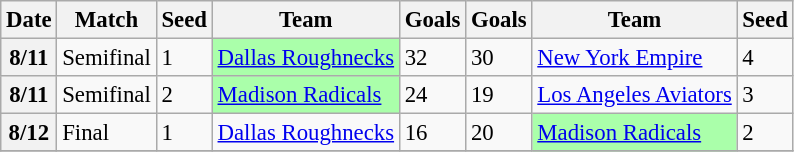<table class="wikitable" style="font-size: 95%;">
<tr>
<th>Date</th>
<th>Match</th>
<th>Seed</th>
<th>Team</th>
<th>Goals</th>
<th>Goals</th>
<th>Team</th>
<th>Seed</th>
</tr>
<tr>
<th>8/11</th>
<td>Semifinal</td>
<td>1</td>
<td style="background:#afa"><a href='#'>Dallas Roughnecks</a></td>
<td>32</td>
<td>30</td>
<td><a href='#'>New York Empire</a></td>
<td>4</td>
</tr>
<tr>
<th>8/11</th>
<td>Semifinal</td>
<td>2</td>
<td style="background:#afa"><a href='#'>Madison Radicals</a></td>
<td>24</td>
<td>19</td>
<td><a href='#'>Los Angeles Aviators</a></td>
<td>3</td>
</tr>
<tr>
<th>8/12</th>
<td>Final</td>
<td>1</td>
<td><a href='#'>Dallas Roughnecks</a></td>
<td>16</td>
<td>20</td>
<td style="background:#afa"><a href='#'>Madison Radicals</a></td>
<td>2</td>
</tr>
<tr>
</tr>
</table>
